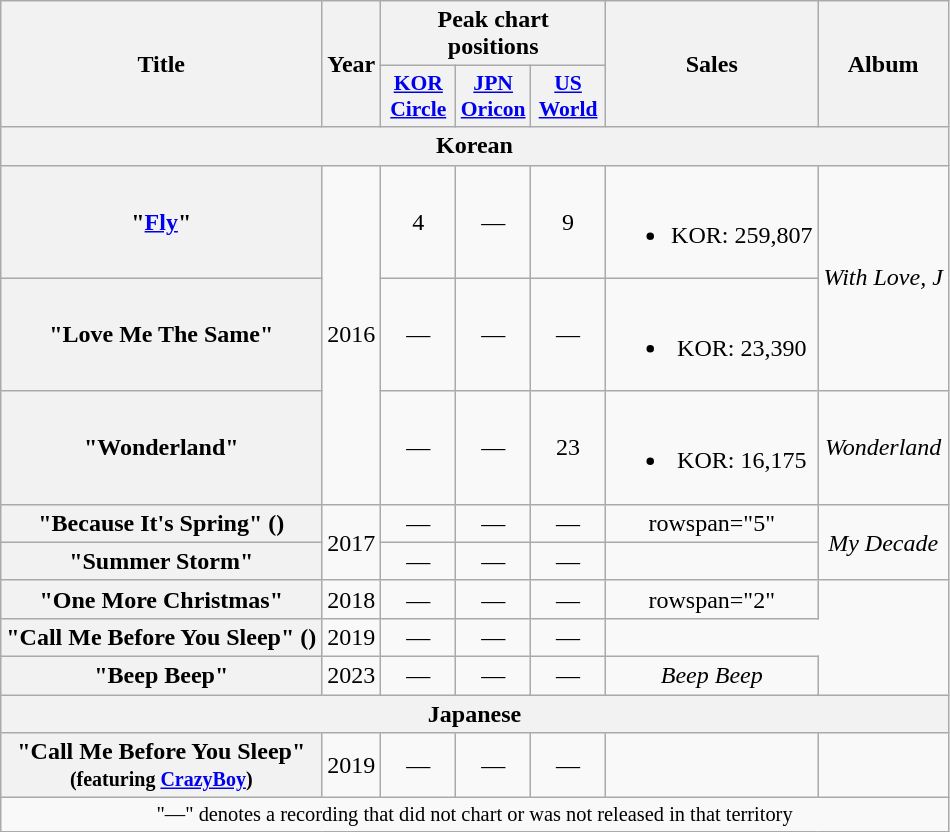<table class="wikitable plainrowheaders" style="text-align:center">
<tr>
<th scope="col" rowspan="2">Title</th>
<th scope="col" rowspan="2">Year</th>
<th scope="col" colspan="3">Peak chart<br>positions</th>
<th scope="col" rowspan="2">Sales</th>
<th scope="col" rowspan="2">Album</th>
</tr>
<tr>
<th scope="col" style="font-size:90%; width:3em"><a href='#'>KOR<br>Circle</a><br></th>
<th scope="col" style="font-size:90%; width:3em"><a href='#'>JPN<br>Oricon</a></th>
<th scope="col" style="font-size:90%; width:3em"><a href='#'>US<br>World</a><br></th>
</tr>
<tr>
<th scope="col" colspan="7">Korean</th>
</tr>
<tr>
<th scope="row">"<a href='#'>Fly</a>"<br></th>
<td rowspan="3">2016</td>
<td>4</td>
<td>—</td>
<td>9</td>
<td><br><ul><li>KOR: 259,807</li></ul></td>
<td rowspan="2"><em>With Love, J</em></td>
</tr>
<tr>
<th scope="row">"Love Me The Same"</th>
<td>—</td>
<td>—</td>
<td>—</td>
<td><br><ul><li>KOR: 23,390</li></ul></td>
</tr>
<tr>
<th scope="row">"Wonderland"</th>
<td>—</td>
<td>—</td>
<td>23</td>
<td><br><ul><li>KOR: 16,175</li></ul></td>
<td><em>Wonderland</em></td>
</tr>
<tr>
<th scope="row">"Because It's Spring" ()</th>
<td rowspan="2">2017</td>
<td>—</td>
<td>—</td>
<td>—</td>
<td>rowspan="5" </td>
<td rowspan="2"><em>My Decade</em></td>
</tr>
<tr>
<th scope="row">"Summer Storm"</th>
<td>—</td>
<td>—</td>
<td>—</td>
</tr>
<tr>
<th scope="row">"One More Christmas"</th>
<td>2018</td>
<td>—</td>
<td>—</td>
<td>—</td>
<td>rowspan="2" </td>
</tr>
<tr>
<th scope="row">"Call Me Before You Sleep" ()<br></th>
<td>2019</td>
<td>—</td>
<td>—</td>
<td>—</td>
</tr>
<tr>
<th scope="row">"Beep Beep"</th>
<td>2023</td>
<td>—</td>
<td>—</td>
<td>—</td>
<td><em>Beep Beep</em></td>
</tr>
<tr>
<th colspan="7">Japanese</th>
</tr>
<tr>
<th scope="row">"Call Me Before You Sleep"<br><small>(featuring <a href='#'>CrazyBoy</a>)</small></th>
<td>2019</td>
<td>—</td>
<td>—</td>
<td>—</td>
<td></td>
<td></td>
</tr>
<tr>
<td colspan="7" style="font-size:85%">"—" denotes a recording that did not chart or was not released in that territory</td>
</tr>
</table>
